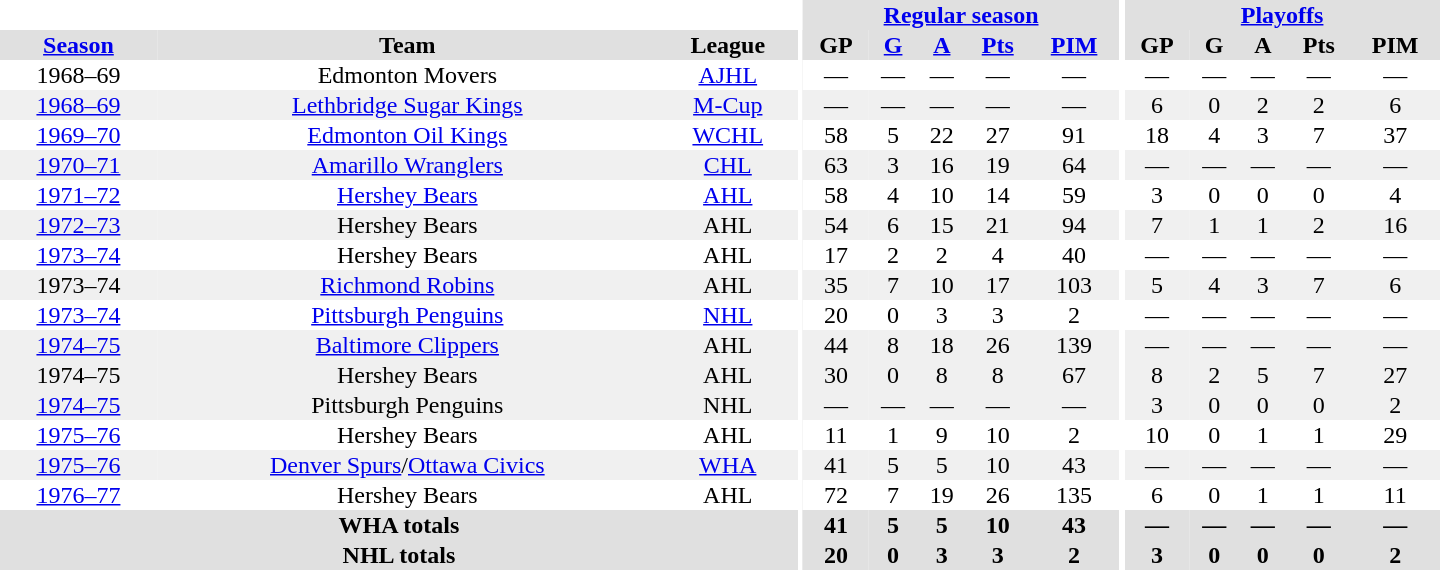<table border="0" cellpadding="1" cellspacing="0" style="text-align:center; width:60em">
<tr bgcolor="#e0e0e0">
<th colspan="3" bgcolor="#ffffff"></th>
<th rowspan="100" bgcolor="#ffffff"></th>
<th colspan="5"><a href='#'>Regular season</a></th>
<th rowspan="100" bgcolor="#ffffff"></th>
<th colspan="5"><a href='#'>Playoffs</a></th>
</tr>
<tr bgcolor="#e0e0e0">
<th><a href='#'>Season</a></th>
<th>Team</th>
<th>League</th>
<th>GP</th>
<th><a href='#'>G</a></th>
<th><a href='#'>A</a></th>
<th><a href='#'>Pts</a></th>
<th><a href='#'>PIM</a></th>
<th>GP</th>
<th>G</th>
<th>A</th>
<th>Pts</th>
<th>PIM</th>
</tr>
<tr>
<td>1968–69</td>
<td>Edmonton Movers</td>
<td><a href='#'>AJHL</a></td>
<td>—</td>
<td>—</td>
<td>—</td>
<td>—</td>
<td>—</td>
<td>—</td>
<td>—</td>
<td>—</td>
<td>—</td>
<td>—</td>
</tr>
<tr bgcolor="#f0f0f0">
<td><a href='#'>1968–69</a></td>
<td><a href='#'>Lethbridge Sugar Kings</a></td>
<td><a href='#'>M-Cup</a></td>
<td>—</td>
<td>—</td>
<td>—</td>
<td>—</td>
<td>—</td>
<td>6</td>
<td>0</td>
<td>2</td>
<td>2</td>
<td>6</td>
</tr>
<tr>
<td><a href='#'>1969–70</a></td>
<td><a href='#'>Edmonton Oil Kings</a></td>
<td><a href='#'>WCHL</a></td>
<td>58</td>
<td>5</td>
<td>22</td>
<td>27</td>
<td>91</td>
<td>18</td>
<td>4</td>
<td>3</td>
<td>7</td>
<td>37</td>
</tr>
<tr bgcolor="#f0f0f0">
<td><a href='#'>1970–71</a></td>
<td><a href='#'>Amarillo Wranglers</a></td>
<td><a href='#'>CHL</a></td>
<td>63</td>
<td>3</td>
<td>16</td>
<td>19</td>
<td>64</td>
<td>—</td>
<td>—</td>
<td>—</td>
<td>—</td>
<td>—</td>
</tr>
<tr>
<td><a href='#'>1971–72</a></td>
<td><a href='#'>Hershey Bears</a></td>
<td><a href='#'>AHL</a></td>
<td>58</td>
<td>4</td>
<td>10</td>
<td>14</td>
<td>59</td>
<td>3</td>
<td>0</td>
<td>0</td>
<td>0</td>
<td>4</td>
</tr>
<tr bgcolor="#f0f0f0">
<td><a href='#'>1972–73</a></td>
<td>Hershey Bears</td>
<td>AHL</td>
<td>54</td>
<td>6</td>
<td>15</td>
<td>21</td>
<td>94</td>
<td>7</td>
<td>1</td>
<td>1</td>
<td>2</td>
<td>16</td>
</tr>
<tr>
<td><a href='#'>1973–74</a></td>
<td>Hershey Bears</td>
<td>AHL</td>
<td>17</td>
<td>2</td>
<td>2</td>
<td>4</td>
<td>40</td>
<td>—</td>
<td>—</td>
<td>—</td>
<td>—</td>
<td>—</td>
</tr>
<tr bgcolor="#f0f0f0">
<td>1973–74</td>
<td><a href='#'>Richmond Robins</a></td>
<td>AHL</td>
<td>35</td>
<td>7</td>
<td>10</td>
<td>17</td>
<td>103</td>
<td>5</td>
<td>4</td>
<td>3</td>
<td>7</td>
<td>6</td>
</tr>
<tr>
<td><a href='#'>1973–74</a></td>
<td><a href='#'>Pittsburgh Penguins</a></td>
<td><a href='#'>NHL</a></td>
<td>20</td>
<td>0</td>
<td>3</td>
<td>3</td>
<td>2</td>
<td>—</td>
<td>—</td>
<td>—</td>
<td>—</td>
<td>—</td>
</tr>
<tr bgcolor="#f0f0f0">
<td><a href='#'>1974–75</a></td>
<td><a href='#'>Baltimore Clippers</a></td>
<td>AHL</td>
<td>44</td>
<td>8</td>
<td>18</td>
<td>26</td>
<td>139</td>
<td>—</td>
<td>—</td>
<td>—</td>
<td>—</td>
<td>—</td>
</tr>
<tr bgcolor="#f0f0f0">
<td>1974–75</td>
<td>Hershey Bears</td>
<td>AHL</td>
<td>30</td>
<td>0</td>
<td>8</td>
<td>8</td>
<td>67</td>
<td>8</td>
<td>2</td>
<td>5</td>
<td>7</td>
<td>27</td>
</tr>
<tr bgcolor="#f0f0f0">
<td><a href='#'>1974–75</a></td>
<td>Pittsburgh Penguins</td>
<td>NHL</td>
<td>—</td>
<td>—</td>
<td>—</td>
<td>—</td>
<td>—</td>
<td>3</td>
<td>0</td>
<td>0</td>
<td>0</td>
<td>2</td>
</tr>
<tr>
<td><a href='#'>1975–76</a></td>
<td>Hershey Bears</td>
<td>AHL</td>
<td>11</td>
<td>1</td>
<td>9</td>
<td>10</td>
<td>2</td>
<td>10</td>
<td>0</td>
<td>1</td>
<td>1</td>
<td>29</td>
</tr>
<tr bgcolor="#f0f0f0">
<td><a href='#'>1975–76</a></td>
<td><a href='#'>Denver Spurs</a>/<a href='#'>Ottawa Civics</a></td>
<td><a href='#'>WHA</a></td>
<td>41</td>
<td>5</td>
<td>5</td>
<td>10</td>
<td>43</td>
<td>—</td>
<td>—</td>
<td>—</td>
<td>—</td>
<td>—</td>
</tr>
<tr>
<td><a href='#'>1976–77</a></td>
<td>Hershey Bears</td>
<td>AHL</td>
<td>72</td>
<td>7</td>
<td>19</td>
<td>26</td>
<td>135</td>
<td>6</td>
<td>0</td>
<td>1</td>
<td>1</td>
<td>11</td>
</tr>
<tr bgcolor="#e0e0e0">
<th colspan="3">WHA totals</th>
<th>41</th>
<th>5</th>
<th>5</th>
<th>10</th>
<th>43</th>
<th>—</th>
<th>—</th>
<th>—</th>
<th>—</th>
<th>—</th>
</tr>
<tr bgcolor="#e0e0e0">
<th colspan="3">NHL totals</th>
<th>20</th>
<th>0</th>
<th>3</th>
<th>3</th>
<th>2</th>
<th>3</th>
<th>0</th>
<th>0</th>
<th>0</th>
<th>2</th>
</tr>
</table>
